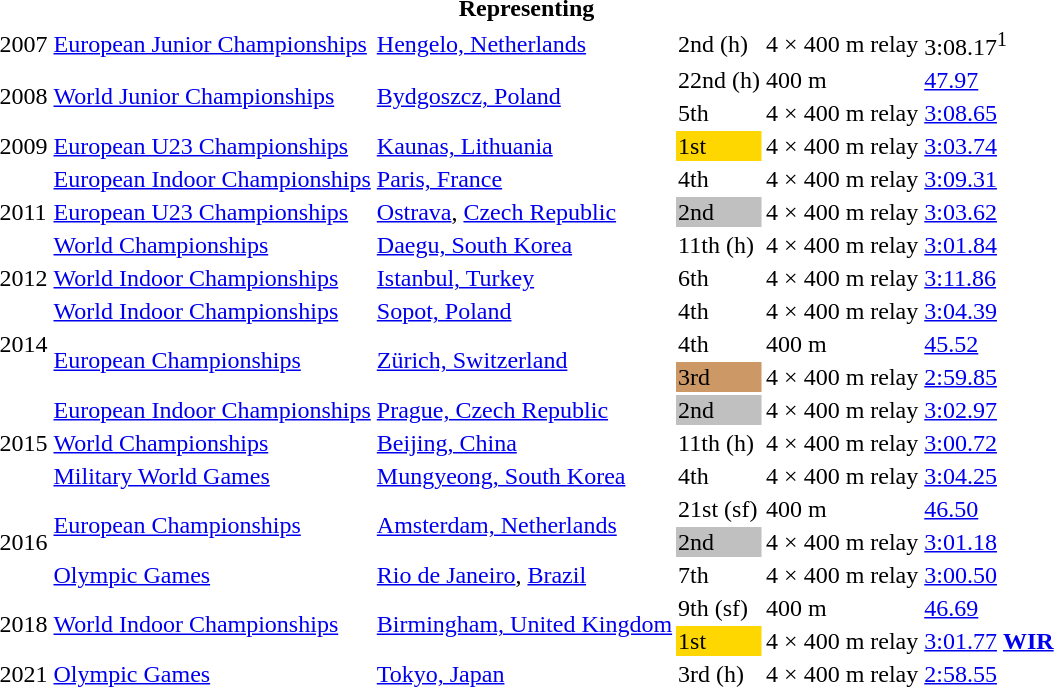<table>
<tr>
<th colspan="6">Representing </th>
</tr>
<tr>
<td>2007</td>
<td><a href='#'>European Junior Championships</a></td>
<td><a href='#'>Hengelo, Netherlands</a></td>
<td>2nd (h)</td>
<td>4 × 400 m relay</td>
<td>3:08.17<sup>1</sup></td>
</tr>
<tr>
<td rowspan=2>2008</td>
<td rowspan=2><a href='#'>World Junior Championships</a></td>
<td rowspan=2><a href='#'>Bydgoszcz, Poland</a></td>
<td>22nd (h)</td>
<td>400 m</td>
<td><a href='#'>47.97</a></td>
</tr>
<tr>
<td>5th</td>
<td>4 × 400 m relay</td>
<td><a href='#'>3:08.65</a></td>
</tr>
<tr>
<td>2009</td>
<td><a href='#'>European U23 Championships</a></td>
<td><a href='#'>Kaunas, Lithuania</a></td>
<td bgcolor=gold>1st</td>
<td>4 × 400 m relay</td>
<td><a href='#'>3:03.74</a></td>
</tr>
<tr>
<td rowspan=3>2011</td>
<td><a href='#'>European Indoor Championships</a></td>
<td><a href='#'>Paris, France</a></td>
<td>4th</td>
<td>4 × 400 m relay</td>
<td><a href='#'>3:09.31</a></td>
</tr>
<tr>
<td><a href='#'>European U23 Championships</a></td>
<td><a href='#'>Ostrava</a>, <a href='#'>Czech Republic</a></td>
<td bgcolor=silver>2nd</td>
<td>4 × 400 m relay</td>
<td><a href='#'>3:03.62</a></td>
</tr>
<tr>
<td><a href='#'>World Championships</a></td>
<td><a href='#'>Daegu, South Korea</a></td>
<td>11th (h)</td>
<td>4 × 400 m relay</td>
<td><a href='#'>3:01.84</a></td>
</tr>
<tr>
<td>2012</td>
<td><a href='#'>World Indoor Championships</a></td>
<td><a href='#'>Istanbul, Turkey</a></td>
<td>6th</td>
<td>4 × 400 m relay</td>
<td><a href='#'>3:11.86</a></td>
</tr>
<tr>
<td rowspan=3>2014</td>
<td><a href='#'>World Indoor Championships</a></td>
<td><a href='#'>Sopot, Poland</a></td>
<td>4th</td>
<td>4 × 400 m relay</td>
<td><a href='#'>3:04.39</a></td>
</tr>
<tr>
<td rowspan=2><a href='#'>European Championships</a></td>
<td rowspan=2><a href='#'>Zürich, Switzerland</a></td>
<td>4th</td>
<td>400 m</td>
<td><a href='#'>45.52</a></td>
</tr>
<tr>
<td bgcolor="CC9966">3rd</td>
<td>4 × 400 m relay</td>
<td><a href='#'>2:59.85</a></td>
</tr>
<tr>
<td rowspan=3>2015</td>
<td><a href='#'>European Indoor Championships</a></td>
<td><a href='#'>Prague, Czech Republic</a></td>
<td bgcolor=silver>2nd</td>
<td>4 × 400 m relay</td>
<td><a href='#'>3:02.97</a></td>
</tr>
<tr>
<td><a href='#'>World Championships</a></td>
<td><a href='#'>Beijing, China</a></td>
<td>11th (h)</td>
<td>4 × 400 m relay</td>
<td><a href='#'>3:00.72</a></td>
</tr>
<tr>
<td><a href='#'>Military World Games</a></td>
<td><a href='#'>Mungyeong, South Korea</a></td>
<td>4th</td>
<td>4 × 400 m relay</td>
<td><a href='#'>3:04.25</a></td>
</tr>
<tr>
<td rowspan=3>2016</td>
<td rowspan=2><a href='#'>European Championships</a></td>
<td rowspan=2><a href='#'>Amsterdam, Netherlands</a></td>
<td>21st (sf)</td>
<td>400 m</td>
<td><a href='#'>46.50</a></td>
</tr>
<tr>
<td bgcolor=silver>2nd</td>
<td>4 × 400 m relay</td>
<td><a href='#'>3:01.18</a></td>
</tr>
<tr>
<td><a href='#'>Olympic Games</a></td>
<td><a href='#'>Rio de Janeiro</a>, <a href='#'>Brazil</a></td>
<td>7th</td>
<td>4 × 400 m relay</td>
<td><a href='#'>3:00.50</a></td>
</tr>
<tr>
<td rowspan=2>2018</td>
<td rowspan=2><a href='#'>World Indoor Championships</a></td>
<td rowspan=2><a href='#'>Birmingham, United Kingdom</a></td>
<td>9th (sf)</td>
<td>400 m</td>
<td><a href='#'>46.69</a></td>
</tr>
<tr>
<td bgcolor=gold>1st</td>
<td>4 × 400 m relay</td>
<td><a href='#'>3:01.77</a> <strong><a href='#'>WIR</a></strong></td>
</tr>
<tr>
<td>2021</td>
<td><a href='#'>Olympic Games</a></td>
<td><a href='#'>Tokyo, Japan</a></td>
<td>3rd (h)</td>
<td>4 × 400 m relay</td>
<td><a href='#'>2:58.55</a></td>
</tr>
</table>
